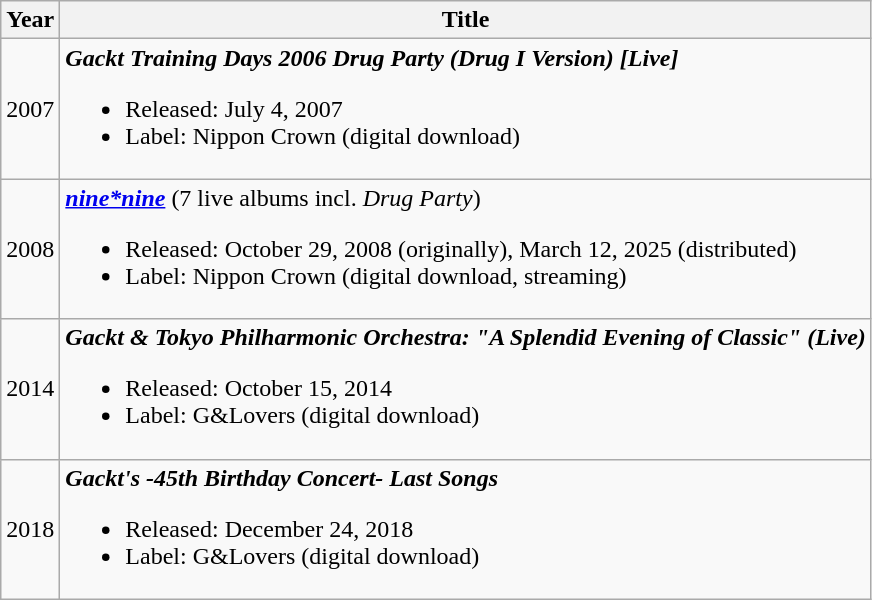<table class="wikitable">
<tr>
<th>Year</th>
<th>Title</th>
</tr>
<tr>
<td>2007</td>
<td><strong><em>Gackt Training Days 2006 Drug Party (Drug I Version) [Live]</em></strong><br><ul><li>Released: July 4, 2007</li><li>Label: Nippon Crown (digital download)</li></ul></td>
</tr>
<tr>
<td>2008</td>
<td><strong><em><a href='#'>nine*nine</a></em></strong> (7 live albums incl. <em>Drug Party</em>)<br><ul><li>Released: October 29, 2008 (originally), March 12, 2025 (distributed)</li><li>Label: Nippon Crown (digital download, streaming)</li></ul></td>
</tr>
<tr>
<td>2014</td>
<td><strong><em>Gackt & Tokyo Philharmonic Orchestra: "A Splendid Evening of Classic" (Live)</em></strong><br><ul><li>Released: October 15, 2014</li><li>Label: G&Lovers (digital download)</li></ul></td>
</tr>
<tr>
<td>2018</td>
<td><strong><em>Gackt's -45th Birthday Concert- Last Songs</em></strong><br><ul><li>Released: December 24, 2018</li><li>Label: G&Lovers (digital download)</li></ul></td>
</tr>
</table>
